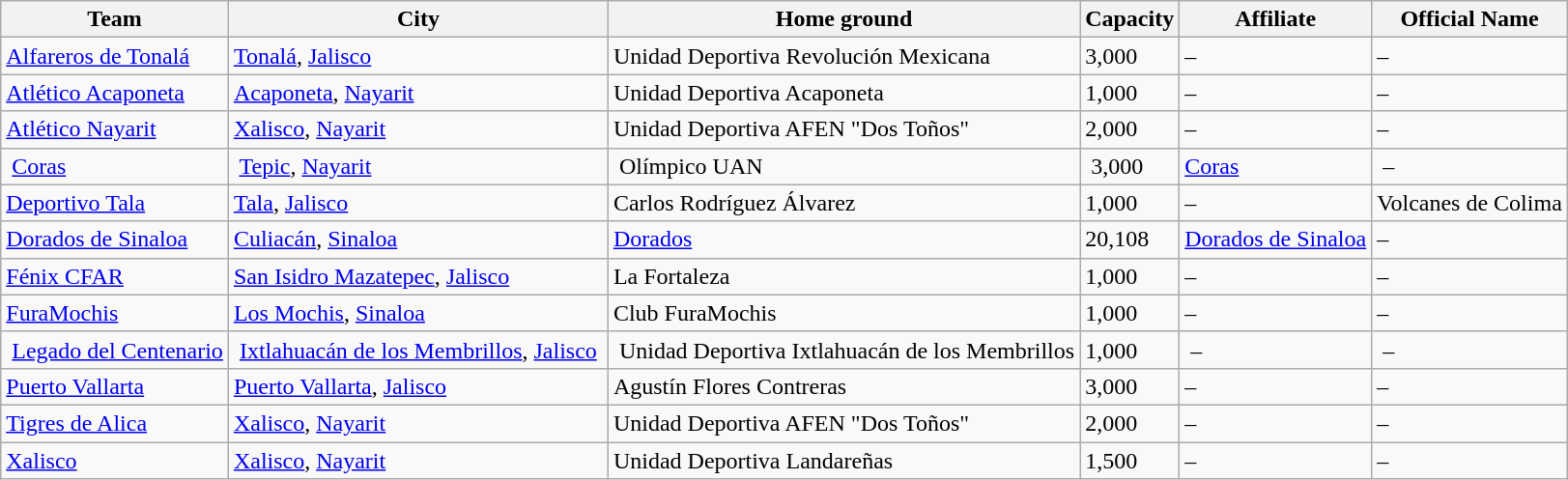<table class="wikitable sortable">
<tr>
<th>Team</th>
<th>City</th>
<th>Home ground</th>
<th>Capacity</th>
<th>Affiliate</th>
<th>Official Name</th>
</tr>
<tr>
<td><a href='#'>Alfareros de Tonalá</a></td>
<td><a href='#'>Tonalá</a>, <a href='#'>Jalisco</a></td>
<td>Unidad Deportiva Revolución Mexicana</td>
<td>3,000</td>
<td>–</td>
<td>–</td>
</tr>
<tr>
<td><a href='#'>Atlético Acaponeta</a></td>
<td><a href='#'>Acaponeta</a>, <a href='#'>Nayarit</a></td>
<td>Unidad Deportiva Acaponeta</td>
<td>1,000</td>
<td>–</td>
<td>–</td>
</tr>
<tr>
<td><a href='#'>Atlético Nayarit</a></td>
<td><a href='#'>Xalisco</a>, <a href='#'>Nayarit</a></td>
<td>Unidad Deportiva AFEN "Dos Toños"</td>
<td>2,000</td>
<td>–</td>
<td>–</td>
</tr>
<tr>
<td> <a href='#'>Coras</a></td>
<td> <a href='#'>Tepic</a>, <a href='#'>Nayarit</a></td>
<td> Olímpico UAN </td>
<td> 3,000 </td>
<td><a href='#'>Coras</a> </td>
<td> –</td>
</tr>
<tr>
<td><a href='#'>Deportivo Tala</a></td>
<td><a href='#'>Tala</a>, <a href='#'>Jalisco</a></td>
<td>Carlos Rodríguez Álvarez</td>
<td>1,000</td>
<td>–</td>
<td>Volcanes de Colima</td>
</tr>
<tr>
<td><a href='#'>Dorados de Sinaloa</a></td>
<td><a href='#'>Culiacán</a>, <a href='#'>Sinaloa</a></td>
<td><a href='#'>Dorados</a></td>
<td>20,108</td>
<td><a href='#'>Dorados de Sinaloa</a></td>
<td>–</td>
</tr>
<tr>
<td><a href='#'>Fénix CFAR</a></td>
<td><a href='#'>San Isidro Mazatepec</a>, <a href='#'>Jalisco</a></td>
<td>La Fortaleza</td>
<td>1,000</td>
<td>–</td>
<td>–</td>
</tr>
<tr>
<td><a href='#'>FuraMochis</a></td>
<td><a href='#'>Los Mochis</a>, <a href='#'>Sinaloa</a></td>
<td>Club FuraMochis</td>
<td>1,000</td>
<td>–</td>
<td>–</td>
</tr>
<tr>
<td> <a href='#'>Legado del Centenario</a></td>
<td> <a href='#'>Ixtlahuacán de los Membrillos</a>, <a href='#'>Jalisco</a> </td>
<td> Unidad Deportiva Ixtlahuacán de los Membrillos</td>
<td>1,000</td>
<td> – </td>
<td> –</td>
</tr>
<tr>
<td><a href='#'>Puerto Vallarta</a></td>
<td><a href='#'>Puerto Vallarta</a>, <a href='#'>Jalisco</a></td>
<td>Agustín Flores Contreras</td>
<td>3,000</td>
<td>–</td>
<td>–</td>
</tr>
<tr>
<td><a href='#'>Tigres de Alica</a></td>
<td><a href='#'>Xalisco</a>, <a href='#'>Nayarit</a></td>
<td>Unidad Deportiva AFEN "Dos Toños"</td>
<td>2,000</td>
<td>–</td>
<td>–</td>
</tr>
<tr>
<td><a href='#'>Xalisco</a></td>
<td><a href='#'>Xalisco</a>, <a href='#'>Nayarit</a></td>
<td>Unidad Deportiva Landareñas</td>
<td>1,500</td>
<td>–</td>
<td>–</td>
</tr>
</table>
